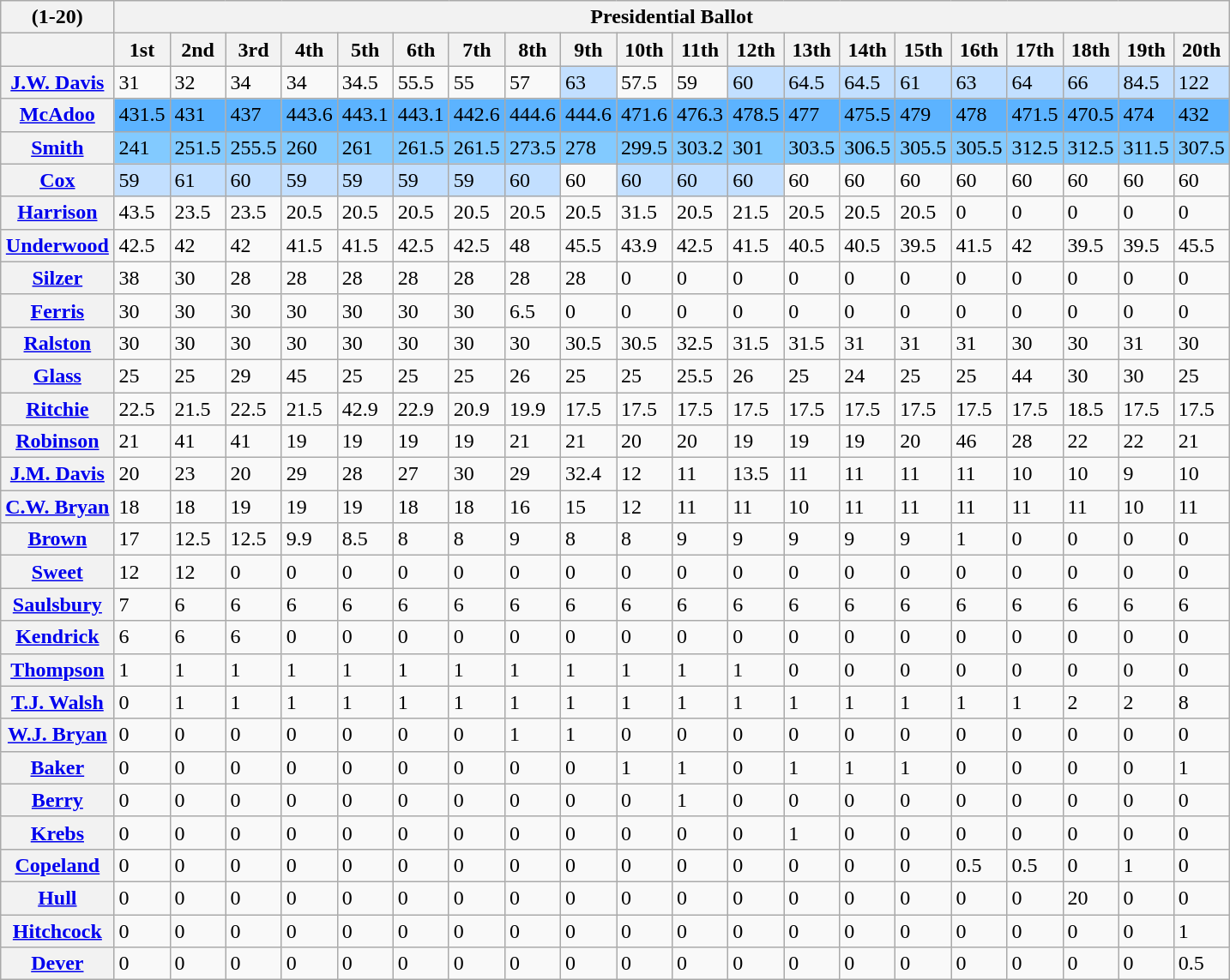<table class="wikitable collapsible collapsed">
<tr>
<th>(1-20)</th>
<th style="text-align:center" colspan="25"><strong>Presidential Ballot</strong></th>
</tr>
<tr>
<th></th>
<th>1st</th>
<th>2nd</th>
<th>3rd</th>
<th>4th</th>
<th>5th</th>
<th>6th</th>
<th>7th</th>
<th>8th</th>
<th>9th</th>
<th>10th</th>
<th>11th</th>
<th>12th</th>
<th>13th</th>
<th>14th</th>
<th>15th</th>
<th>16th</th>
<th>17th</th>
<th>18th</th>
<th>19th</th>
<th>20th</th>
</tr>
<tr>
<th><a href='#'>J.W. Davis</a></th>
<td>31</td>
<td>32</td>
<td>34</td>
<td>34</td>
<td>34.5</td>
<td>55.5</td>
<td>55</td>
<td>57</td>
<td style="background:#c2dfff">63</td>
<td>57.5</td>
<td>59</td>
<td style="background:#c2dfff">60</td>
<td style="background:#c2dfff">64.5</td>
<td style="background:#c2dfff">64.5</td>
<td style="background:#c2dfff">61</td>
<td style="background:#c2dfff">63</td>
<td style="background:#c2dfff">64</td>
<td style="background:#c2dfff">66</td>
<td style="background:#c2dfff">84.5</td>
<td style="background:#c2dfff">122</td>
</tr>
<tr>
<th><a href='#'>McAdoo</a></th>
<td style="background:#5cb3ff">431.5</td>
<td style="background:#5cb3ff">431</td>
<td style="background:#5cb3ff">437</td>
<td style="background:#5cb3ff">443.6</td>
<td style="background:#5cb3ff">443.1</td>
<td style="background:#5cb3ff">443.1</td>
<td style="background:#5cb3ff">442.6</td>
<td style="background:#5cb3ff">444.6</td>
<td style="background:#5cb3ff">444.6</td>
<td style="background:#5cb3ff">471.6</td>
<td style="background:#5cb3ff">476.3</td>
<td style="background:#5cb3ff">478.5</td>
<td style="background:#5cb3ff">477</td>
<td style="background:#5cb3ff">475.5</td>
<td style="background:#5cb3ff">479</td>
<td style="background:#5cb3ff">478</td>
<td style="background:#5cb3ff">471.5</td>
<td style="background:#5cb3ff">470.5</td>
<td style="background:#5cb3ff">474</td>
<td style="background:#5cb3ff">432</td>
</tr>
<tr>
<th><a href='#'>Smith</a></th>
<td style="background:#82caff">241</td>
<td style="background:#82caff">251.5</td>
<td style="background:#82caff">255.5</td>
<td style="background:#82caff">260</td>
<td style="background:#82caff">261</td>
<td style="background:#82caff">261.5</td>
<td style="background:#82caff">261.5</td>
<td style="background:#82caff">273.5</td>
<td style="background:#82caff">278</td>
<td style="background:#82caff">299.5</td>
<td style="background:#82caff">303.2</td>
<td style="background:#82caff">301</td>
<td style="background:#82caff">303.5</td>
<td style="background:#82caff">306.5</td>
<td style="background:#82caff">305.5</td>
<td style="background:#82caff">305.5</td>
<td style="background:#82caff">312.5</td>
<td style="background:#82caff">312.5</td>
<td style="background:#82caff">311.5</td>
<td style="background:#82caff">307.5</td>
</tr>
<tr>
<th><a href='#'>Cox</a></th>
<td style="background:#c2dfff">59</td>
<td style="background:#c2dfff">61</td>
<td style="background:#c2dfff">60</td>
<td style="background:#c2dfff">59</td>
<td style="background:#c2dfff">59</td>
<td style="background:#c2dfff">59</td>
<td style="background:#c2dfff">59</td>
<td style="background:#c2dfff">60</td>
<td>60</td>
<td style="background:#c2dfff">60</td>
<td style="background:#c2dfff">60</td>
<td style="background:#c2dfff">60</td>
<td>60</td>
<td>60</td>
<td>60</td>
<td>60</td>
<td>60</td>
<td>60</td>
<td>60</td>
<td>60</td>
</tr>
<tr>
<th><a href='#'>Harrison</a></th>
<td>43.5</td>
<td>23.5</td>
<td>23.5</td>
<td>20.5</td>
<td>20.5</td>
<td>20.5</td>
<td>20.5</td>
<td>20.5</td>
<td>20.5</td>
<td>31.5</td>
<td>20.5</td>
<td>21.5</td>
<td>20.5</td>
<td>20.5</td>
<td>20.5</td>
<td>0</td>
<td>0</td>
<td>0</td>
<td>0</td>
<td>0</td>
</tr>
<tr>
<th><a href='#'>Underwood</a></th>
<td>42.5</td>
<td>42</td>
<td>42</td>
<td>41.5</td>
<td>41.5</td>
<td>42.5</td>
<td>42.5</td>
<td>48</td>
<td>45.5</td>
<td>43.9</td>
<td>42.5</td>
<td>41.5</td>
<td>40.5</td>
<td>40.5</td>
<td>39.5</td>
<td>41.5</td>
<td>42</td>
<td>39.5</td>
<td>39.5</td>
<td>45.5</td>
</tr>
<tr>
<th><a href='#'>Silzer</a></th>
<td>38</td>
<td>30</td>
<td>28</td>
<td>28</td>
<td>28</td>
<td>28</td>
<td>28</td>
<td>28</td>
<td>28</td>
<td>0</td>
<td>0</td>
<td>0</td>
<td>0</td>
<td>0</td>
<td>0</td>
<td>0</td>
<td>0</td>
<td>0</td>
<td>0</td>
<td>0</td>
</tr>
<tr>
<th><a href='#'>Ferris</a></th>
<td>30</td>
<td>30</td>
<td>30</td>
<td>30</td>
<td>30</td>
<td>30</td>
<td>30</td>
<td>6.5</td>
<td>0</td>
<td>0</td>
<td>0</td>
<td>0</td>
<td>0</td>
<td>0</td>
<td>0</td>
<td>0</td>
<td>0</td>
<td>0</td>
<td>0</td>
<td>0</td>
</tr>
<tr>
<th><a href='#'>Ralston</a></th>
<td>30</td>
<td>30</td>
<td>30</td>
<td>30</td>
<td>30</td>
<td>30</td>
<td>30</td>
<td>30</td>
<td>30.5</td>
<td>30.5</td>
<td>32.5</td>
<td>31.5</td>
<td>31.5</td>
<td>31</td>
<td>31</td>
<td>31</td>
<td>30</td>
<td>30</td>
<td>31</td>
<td>30</td>
</tr>
<tr>
<th><a href='#'>Glass</a></th>
<td>25</td>
<td>25</td>
<td>29</td>
<td>45</td>
<td>25</td>
<td>25</td>
<td>25</td>
<td>26</td>
<td>25</td>
<td>25</td>
<td>25.5</td>
<td>26</td>
<td>25</td>
<td>24</td>
<td>25</td>
<td>25</td>
<td>44</td>
<td>30</td>
<td>30</td>
<td>25</td>
</tr>
<tr>
<th><a href='#'>Ritchie</a></th>
<td>22.5</td>
<td>21.5</td>
<td>22.5</td>
<td>21.5</td>
<td>42.9</td>
<td>22.9</td>
<td>20.9</td>
<td>19.9</td>
<td>17.5</td>
<td>17.5</td>
<td>17.5</td>
<td>17.5</td>
<td>17.5</td>
<td>17.5</td>
<td>17.5</td>
<td>17.5</td>
<td>17.5</td>
<td>18.5</td>
<td>17.5</td>
<td>17.5</td>
</tr>
<tr>
<th><a href='#'>Robinson</a></th>
<td>21</td>
<td>41</td>
<td>41</td>
<td>19</td>
<td>19</td>
<td>19</td>
<td>19</td>
<td>21</td>
<td>21</td>
<td>20</td>
<td>20</td>
<td>19</td>
<td>19</td>
<td>19</td>
<td>20</td>
<td>46</td>
<td>28</td>
<td>22</td>
<td>22</td>
<td>21</td>
</tr>
<tr>
<th><a href='#'>J.M. Davis</a></th>
<td>20</td>
<td>23</td>
<td>20</td>
<td>29</td>
<td>28</td>
<td>27</td>
<td>30</td>
<td>29</td>
<td>32.4</td>
<td>12</td>
<td>11</td>
<td>13.5</td>
<td>11</td>
<td>11</td>
<td>11</td>
<td>11</td>
<td>10</td>
<td>10</td>
<td>9</td>
<td>10</td>
</tr>
<tr>
<th><a href='#'>C.W. Bryan</a></th>
<td>18</td>
<td>18</td>
<td>19</td>
<td>19</td>
<td>19</td>
<td>18</td>
<td>18</td>
<td>16</td>
<td>15</td>
<td>12</td>
<td>11</td>
<td>11</td>
<td>10</td>
<td>11</td>
<td>11</td>
<td>11</td>
<td>11</td>
<td>11</td>
<td>10</td>
<td>11</td>
</tr>
<tr>
<th><a href='#'>Brown</a></th>
<td>17</td>
<td>12.5</td>
<td>12.5</td>
<td>9.9</td>
<td>8.5</td>
<td>8</td>
<td>8</td>
<td>9</td>
<td>8</td>
<td>8</td>
<td>9</td>
<td>9</td>
<td>9</td>
<td>9</td>
<td>9</td>
<td>1</td>
<td>0</td>
<td>0</td>
<td>0</td>
<td>0</td>
</tr>
<tr>
<th><a href='#'>Sweet</a></th>
<td>12</td>
<td>12</td>
<td>0</td>
<td>0</td>
<td>0</td>
<td>0</td>
<td>0</td>
<td>0</td>
<td>0</td>
<td>0</td>
<td>0</td>
<td>0</td>
<td>0</td>
<td>0</td>
<td>0</td>
<td>0</td>
<td>0</td>
<td>0</td>
<td>0</td>
<td>0</td>
</tr>
<tr>
<th><a href='#'>Saulsbury</a></th>
<td>7</td>
<td>6</td>
<td>6</td>
<td>6</td>
<td>6</td>
<td>6</td>
<td>6</td>
<td>6</td>
<td>6</td>
<td>6</td>
<td>6</td>
<td>6</td>
<td>6</td>
<td>6</td>
<td>6</td>
<td>6</td>
<td>6</td>
<td>6</td>
<td>6</td>
<td>6</td>
</tr>
<tr>
<th><a href='#'>Kendrick</a></th>
<td>6</td>
<td>6</td>
<td>6</td>
<td>0</td>
<td>0</td>
<td>0</td>
<td>0</td>
<td>0</td>
<td>0</td>
<td>0</td>
<td>0</td>
<td>0</td>
<td>0</td>
<td>0</td>
<td>0</td>
<td>0</td>
<td>0</td>
<td>0</td>
<td>0</td>
<td>0</td>
</tr>
<tr>
<th><a href='#'>Thompson</a></th>
<td>1</td>
<td>1</td>
<td>1</td>
<td>1</td>
<td>1</td>
<td>1</td>
<td>1</td>
<td>1</td>
<td>1</td>
<td>1</td>
<td>1</td>
<td>1</td>
<td>0</td>
<td>0</td>
<td>0</td>
<td>0</td>
<td>0</td>
<td>0</td>
<td>0</td>
<td>0</td>
</tr>
<tr>
<th><a href='#'>T.J. Walsh</a></th>
<td>0</td>
<td>1</td>
<td>1</td>
<td>1</td>
<td>1</td>
<td>1</td>
<td>1</td>
<td>1</td>
<td>1</td>
<td>1</td>
<td>1</td>
<td>1</td>
<td>1</td>
<td>1</td>
<td>1</td>
<td>1</td>
<td>1</td>
<td>2</td>
<td>2</td>
<td>8</td>
</tr>
<tr>
<th><a href='#'>W.J. Bryan</a></th>
<td>0</td>
<td>0</td>
<td>0</td>
<td>0</td>
<td>0</td>
<td>0</td>
<td>0</td>
<td>1</td>
<td>1</td>
<td>0</td>
<td>0</td>
<td>0</td>
<td>0</td>
<td>0</td>
<td>0</td>
<td>0</td>
<td>0</td>
<td>0</td>
<td>0</td>
<td>0</td>
</tr>
<tr>
<th><a href='#'>Baker</a></th>
<td>0</td>
<td>0</td>
<td>0</td>
<td>0</td>
<td>0</td>
<td>0</td>
<td>0</td>
<td>0</td>
<td>0</td>
<td>1</td>
<td>1</td>
<td>0</td>
<td>1</td>
<td>1</td>
<td>1</td>
<td>0</td>
<td>0</td>
<td>0</td>
<td>0</td>
<td>1</td>
</tr>
<tr>
<th><a href='#'>Berry</a></th>
<td>0</td>
<td>0</td>
<td>0</td>
<td>0</td>
<td>0</td>
<td>0</td>
<td>0</td>
<td>0</td>
<td>0</td>
<td>0</td>
<td>1</td>
<td>0</td>
<td>0</td>
<td>0</td>
<td>0</td>
<td>0</td>
<td>0</td>
<td>0</td>
<td>0</td>
<td>0</td>
</tr>
<tr>
<th><a href='#'>Krebs</a></th>
<td>0</td>
<td>0</td>
<td>0</td>
<td>0</td>
<td>0</td>
<td>0</td>
<td>0</td>
<td>0</td>
<td>0</td>
<td>0</td>
<td>0</td>
<td>0</td>
<td>1</td>
<td>0</td>
<td>0</td>
<td>0</td>
<td>0</td>
<td>0</td>
<td>0</td>
<td>0</td>
</tr>
<tr>
<th><a href='#'>Copeland</a></th>
<td>0</td>
<td>0</td>
<td>0</td>
<td>0</td>
<td>0</td>
<td>0</td>
<td>0</td>
<td>0</td>
<td>0</td>
<td>0</td>
<td>0</td>
<td>0</td>
<td>0</td>
<td>0</td>
<td>0</td>
<td>0.5</td>
<td>0.5</td>
<td>0</td>
<td>1</td>
<td>0</td>
</tr>
<tr>
<th><a href='#'>Hull</a></th>
<td>0</td>
<td>0</td>
<td>0</td>
<td>0</td>
<td>0</td>
<td>0</td>
<td>0</td>
<td>0</td>
<td>0</td>
<td>0</td>
<td>0</td>
<td>0</td>
<td>0</td>
<td>0</td>
<td>0</td>
<td>0</td>
<td>0</td>
<td>20</td>
<td>0</td>
<td>0</td>
</tr>
<tr>
<th><a href='#'>Hitchcock</a></th>
<td>0</td>
<td>0</td>
<td>0</td>
<td>0</td>
<td>0</td>
<td>0</td>
<td>0</td>
<td>0</td>
<td>0</td>
<td>0</td>
<td>0</td>
<td>0</td>
<td>0</td>
<td>0</td>
<td>0</td>
<td>0</td>
<td>0</td>
<td>0</td>
<td>0</td>
<td>1</td>
</tr>
<tr>
<th><a href='#'>Dever</a></th>
<td>0</td>
<td>0</td>
<td>0</td>
<td>0</td>
<td>0</td>
<td>0</td>
<td>0</td>
<td>0</td>
<td>0</td>
<td>0</td>
<td>0</td>
<td>0</td>
<td>0</td>
<td>0</td>
<td>0</td>
<td>0</td>
<td>0</td>
<td>0</td>
<td>0</td>
<td>0.5</td>
</tr>
</table>
